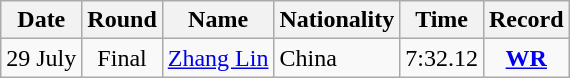<table class="wikitable" style="text-align:center">
<tr>
<th>Date</th>
<th>Round</th>
<th>Name</th>
<th>Nationality</th>
<th>Time</th>
<th>Record</th>
</tr>
<tr>
<td>29 July</td>
<td>Final</td>
<td align="left"><a href='#'>Zhang Lin</a></td>
<td align="left"> China</td>
<td>7:32.12</td>
<td><strong><a href='#'>WR</a></strong></td>
</tr>
</table>
